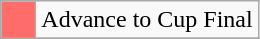<table class="wikitable">
<tr>
<td style="background:#ff6d6b;">    </td>
<td>Advance to Cup Final</td>
</tr>
<tr>
</tr>
</table>
